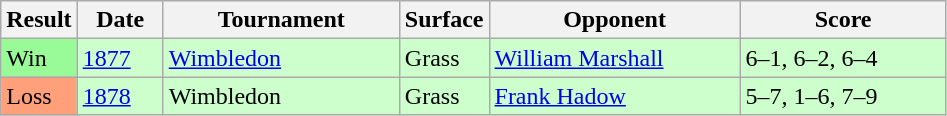<table class="sortable wikitable">
<tr>
<th style="width:40px">Result</th>
<th style="width:50px">Date</th>
<th style="width:150px">Tournament</th>
<th style="width:50px">Surface</th>
<th style="width:160px">Opponent</th>
<th style="width:130px" class="unsortable">Score</th>
</tr>
<tr style="background:#cfc;">
<td style="background:#98fb98;">Win</td>
<td><a href='#'>1877</a></td>
<td><a href='#'>Wimbledon</a></td>
<td>Grass</td>
<td> <a href='#'>William Marshall</a></td>
<td>6–1, 6–2, 6–4</td>
</tr>
<tr style="background:#cfc;">
<td style="background:#ffa07a;">Loss</td>
<td><a href='#'>1878</a></td>
<td>Wimbledon</td>
<td>Grass</td>
<td> <a href='#'>Frank Hadow</a></td>
<td>5–7, 1–6, 7–9</td>
</tr>
</table>
